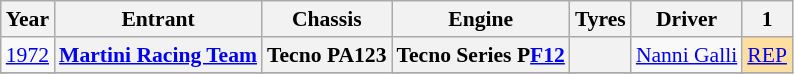<table class="wikitable" style="text-align:center; font-size:90%">
<tr>
<th>Year</th>
<th>Entrant</th>
<th>Chassis</th>
<th>Engine</th>
<th>Tyres</th>
<th>Driver</th>
<th>1</th>
</tr>
<tr>
<td><a href='#'>1972</a></td>
<th><a href='#'>Martini Racing Team</a></th>
<th>Tecno PA123</th>
<th>Tecno Series P<a href='#'>F12</a></th>
<th></th>
<td align="left"> <a href='#'>Nanni Galli</a></td>
<td style="background:#FFDF9F;"><a href='#'>REP</a><br></td>
</tr>
<tr>
</tr>
</table>
